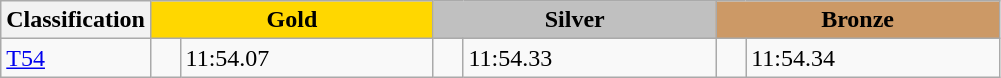<table class=wikitable style="font-size:100%">
<tr>
<th rowspan="1" width="15%">Classification</th>
<th colspan="2" style="background:gold;">Gold</th>
<th colspan="2" style="background:silver;">Silver</th>
<th colspan="2" style="background:#CC9966;">Bronze</th>
</tr>
<tr>
<td><a href='#'>T54</a> <br></td>
<td></td>
<td>11:54.07</td>
<td></td>
<td>11:54.33</td>
<td></td>
<td>11:54.34</td>
</tr>
</table>
